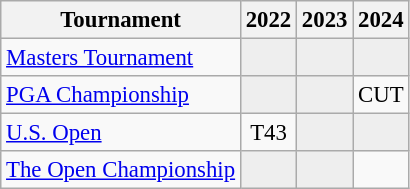<table class="wikitable" style="font-size:95%;text-align:center;">
<tr>
<th>Tournament</th>
<th>2022</th>
<th>2023</th>
<th>2024</th>
</tr>
<tr>
<td align=left><a href='#'>Masters Tournament</a></td>
<td style="background:#eeeeee;"></td>
<td style="background:#eeeeee;"></td>
<td style="background:#eeeeee;"></td>
</tr>
<tr>
<td align=left><a href='#'>PGA Championship</a></td>
<td style="background:#eeeeee;"></td>
<td style="background:#eeeeee;"></td>
<td>CUT</td>
</tr>
<tr>
<td align=left><a href='#'>U.S. Open</a></td>
<td>T43</td>
<td style="background:#eeeeee;"></td>
<td style="background:#eeeeee;"></td>
</tr>
<tr>
<td align=left><a href='#'>The Open Championship</a></td>
<td style="background:#eeeeee;"></td>
<td style="background:#eeeeee;"></td>
<td></td>
</tr>
</table>
